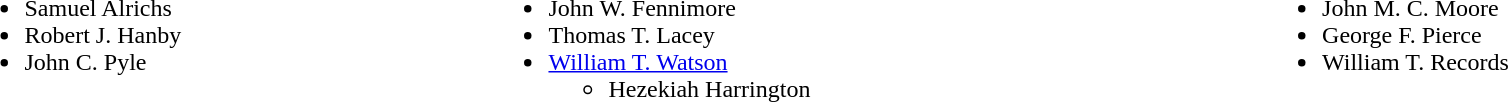<table width=100%>
<tr valign=top>
<td><br><ul><li>Samuel Alrichs</li><li>Robert J. Hanby</li><li>John C. Pyle</li></ul></td>
<td><br><ul><li>John W. Fennimore</li><li>Thomas T. Lacey</li><li><a href='#'>William T. Watson</a><ul><li>Hezekiah Harrington</li></ul></li></ul></td>
<td><br><ul><li>John M. C. Moore</li><li>George F. Pierce</li><li>William T. Records</li></ul></td>
</tr>
</table>
